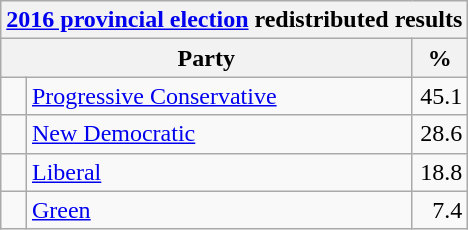<table class="wikitable">
<tr>
<th colspan="4"><a href='#'>2016 provincial election</a> redistributed results</th>
</tr>
<tr>
<th bgcolor="#DDDDFF" width="130px" colspan="2">Party</th>
<th bgcolor="#DDDDFF" width="30px">%</th>
</tr>
<tr>
<td> </td>
<td><a href='#'>Progressive Conservative</a></td>
<td align=right>45.1</td>
</tr>
<tr>
<td> </td>
<td><a href='#'>New Democratic</a></td>
<td align=right>28.6</td>
</tr>
<tr>
<td> </td>
<td><a href='#'>Liberal</a></td>
<td align=right>18.8</td>
</tr>
<tr>
<td> </td>
<td><a href='#'>Green</a></td>
<td align=right>7.4</td>
</tr>
</table>
